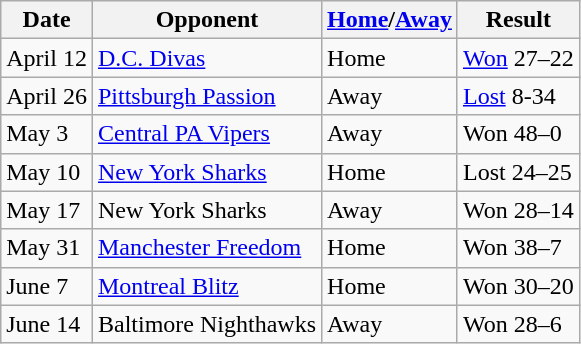<table class="wikitable">
<tr>
<th>Date</th>
<th>Opponent</th>
<th><a href='#'>Home</a>/<a href='#'>Away</a></th>
<th>Result</th>
</tr>
<tr>
<td>April 12</td>
<td><a href='#'>D.C. Divas</a></td>
<td>Home</td>
<td><a href='#'>Won</a> 27–22</td>
</tr>
<tr>
<td>April 26</td>
<td><a href='#'>Pittsburgh Passion</a></td>
<td>Away</td>
<td><a href='#'>Lost</a> 8-34</td>
</tr>
<tr>
<td>May 3</td>
<td><a href='#'>Central PA Vipers</a></td>
<td>Away</td>
<td>Won 48–0</td>
</tr>
<tr>
<td>May 10</td>
<td><a href='#'>New York Sharks</a></td>
<td>Home</td>
<td>Lost 24–25</td>
</tr>
<tr>
<td>May 17</td>
<td>New York Sharks</td>
<td>Away</td>
<td>Won 28–14</td>
</tr>
<tr>
<td>May 31</td>
<td><a href='#'>Manchester Freedom</a></td>
<td>Home</td>
<td>Won 38–7</td>
</tr>
<tr>
<td>June 7</td>
<td><a href='#'>Montreal Blitz</a></td>
<td>Home</td>
<td>Won 30–20</td>
</tr>
<tr>
<td>June 14</td>
<td>Baltimore Nighthawks</td>
<td>Away</td>
<td>Won 28–6</td>
</tr>
</table>
